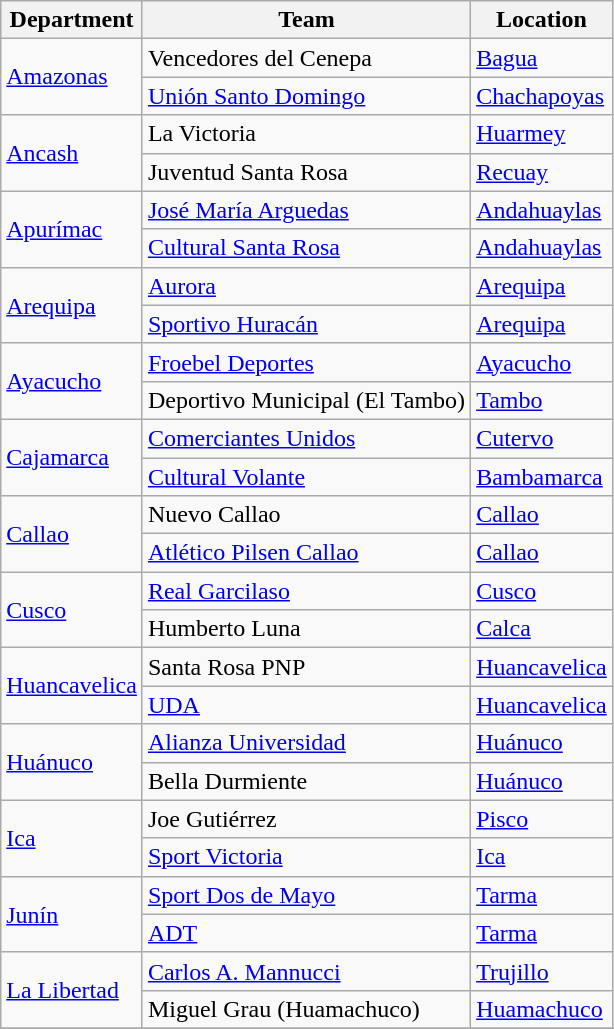<table class="wikitable">
<tr>
<th>Department</th>
<th>Team</th>
<th>Location</th>
</tr>
<tr>
<td rowspan="2"><a href='#'>Amazonas</a></td>
<td>Vencedores del Cenepa</td>
<td><a href='#'>Bagua</a></td>
</tr>
<tr>
<td><a href='#'>Unión Santo Domingo</a></td>
<td><a href='#'>Chachapoyas</a></td>
</tr>
<tr>
<td rowspan="2"><a href='#'>Ancash</a></td>
<td>La Victoria</td>
<td><a href='#'>Huarmey</a></td>
</tr>
<tr>
<td>Juventud Santa Rosa</td>
<td><a href='#'>Recuay</a></td>
</tr>
<tr>
<td rowspan="2"><a href='#'>Apurímac</a></td>
<td><a href='#'>José María Arguedas</a></td>
<td><a href='#'>Andahuaylas</a></td>
</tr>
<tr>
<td><a href='#'>Cultural Santa Rosa</a></td>
<td><a href='#'>Andahuaylas</a></td>
</tr>
<tr>
<td rowspan="2"><a href='#'>Arequipa</a></td>
<td><a href='#'>Aurora</a></td>
<td><a href='#'>Arequipa</a></td>
</tr>
<tr>
<td><a href='#'>Sportivo Huracán</a></td>
<td><a href='#'>Arequipa</a></td>
</tr>
<tr>
<td rowspan="2"><a href='#'>Ayacucho</a></td>
<td><a href='#'>Froebel Deportes</a></td>
<td><a href='#'>Ayacucho</a></td>
</tr>
<tr>
<td>Deportivo Municipal (El Tambo)</td>
<td><a href='#'>Tambo</a></td>
</tr>
<tr>
<td rowspan="2"><a href='#'>Cajamarca</a></td>
<td><a href='#'>Comerciantes Unidos</a></td>
<td><a href='#'>Cutervo</a></td>
</tr>
<tr>
<td><a href='#'>Cultural Volante</a></td>
<td><a href='#'>Bambamarca</a></td>
</tr>
<tr>
<td rowspan="2"><a href='#'>Callao</a></td>
<td>Nuevo Callao</td>
<td><a href='#'>Callao</a></td>
</tr>
<tr>
<td><a href='#'>Atlético Pilsen Callao</a></td>
<td><a href='#'>Callao</a></td>
</tr>
<tr>
<td rowspan="2"><a href='#'>Cusco</a></td>
<td><a href='#'>Real Garcilaso</a></td>
<td><a href='#'>Cusco</a></td>
</tr>
<tr>
<td>Humberto Luna</td>
<td><a href='#'>Calca</a></td>
</tr>
<tr>
<td rowspan="2"><a href='#'>Huancavelica</a></td>
<td>Santa Rosa PNP</td>
<td><a href='#'>Huancavelica</a></td>
</tr>
<tr>
<td><a href='#'>UDA</a></td>
<td><a href='#'>Huancavelica</a></td>
</tr>
<tr>
<td rowspan="2"><a href='#'>Huánuco</a></td>
<td><a href='#'>Alianza Universidad</a></td>
<td><a href='#'>Huánuco</a></td>
</tr>
<tr>
<td>Bella Durmiente</td>
<td><a href='#'>Huánuco</a></td>
</tr>
<tr>
<td rowspan="2"><a href='#'>Ica</a></td>
<td>Joe Gutiérrez</td>
<td><a href='#'>Pisco</a></td>
</tr>
<tr>
<td><a href='#'>Sport Victoria</a></td>
<td><a href='#'>Ica</a></td>
</tr>
<tr>
<td rowspan="2"><a href='#'>Junín</a></td>
<td><a href='#'>Sport Dos de Mayo</a></td>
<td><a href='#'>Tarma</a></td>
</tr>
<tr>
<td><a href='#'>ADT</a></td>
<td><a href='#'>Tarma</a></td>
</tr>
<tr>
<td rowspan="2"><a href='#'>La Libertad</a></td>
<td><a href='#'>Carlos A. Mannucci</a></td>
<td><a href='#'>Trujillo</a></td>
</tr>
<tr>
<td>Miguel Grau (Huamachuco)</td>
<td><a href='#'>Huamachuco</a></td>
</tr>
<tr>
</tr>
</table>
